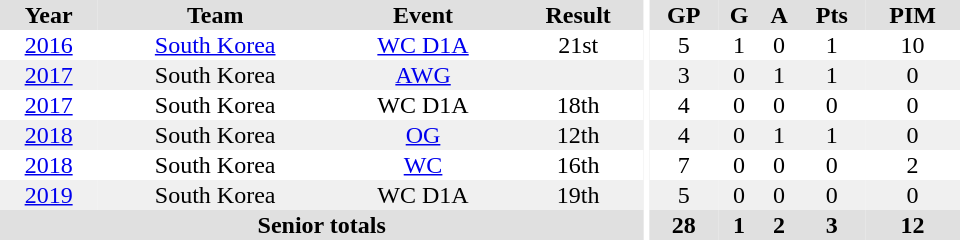<table border="0" cellpadding="1" cellspacing="0" ID="Table3" style="text-align:center; width:40em">
<tr ALIGN="center" bgcolor="#e0e0e0">
<th>Year</th>
<th>Team</th>
<th>Event</th>
<th>Result</th>
<th rowspan="99" bgcolor="#ffffff"></th>
<th>GP</th>
<th>G</th>
<th>A</th>
<th>Pts</th>
<th>PIM</th>
</tr>
<tr>
<td><a href='#'>2016</a></td>
<td><a href='#'>South Korea</a></td>
<td><a href='#'>WC D1A</a></td>
<td>21st</td>
<td>5</td>
<td>1</td>
<td>0</td>
<td>1</td>
<td>10</td>
</tr>
<tr bgcolor="#f0f0f0">
<td><a href='#'>2017</a></td>
<td>South Korea</td>
<td><a href='#'>AWG</a></td>
<td></td>
<td>3</td>
<td>0</td>
<td>1</td>
<td>1</td>
<td>0</td>
</tr>
<tr>
<td><a href='#'>2017</a></td>
<td>South Korea</td>
<td>WC D1A</td>
<td>18th</td>
<td>4</td>
<td>0</td>
<td>0</td>
<td>0</td>
<td>0</td>
</tr>
<tr bgcolor="#f0f0f0">
<td><a href='#'>2018</a></td>
<td>South Korea</td>
<td><a href='#'>OG</a></td>
<td>12th</td>
<td>4</td>
<td>0</td>
<td>1</td>
<td>1</td>
<td>0</td>
</tr>
<tr>
<td><a href='#'>2018</a></td>
<td>South Korea</td>
<td><a href='#'>WC</a></td>
<td>16th</td>
<td>7</td>
<td>0</td>
<td>0</td>
<td>0</td>
<td>2</td>
</tr>
<tr bgcolor="#f0f0f0">
<td><a href='#'>2019</a></td>
<td>South Korea</td>
<td>WC D1A</td>
<td>19th</td>
<td>5</td>
<td>0</td>
<td>0</td>
<td>0</td>
<td>0</td>
</tr>
<tr bgcolor="#e0e0e0">
<th colspan="4">Senior totals</th>
<th>28</th>
<th>1</th>
<th>2</th>
<th>3</th>
<th>12</th>
</tr>
</table>
